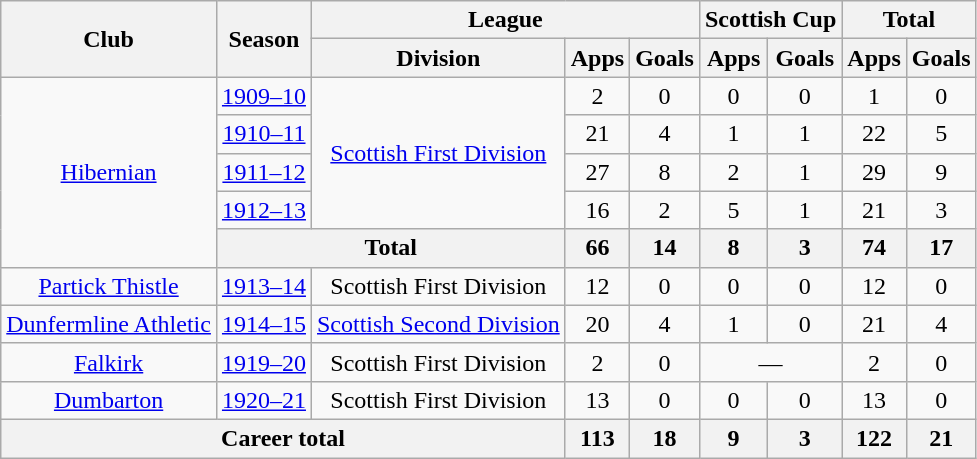<table class="wikitable" style="text-align: center;">
<tr>
<th rowspan="2">Club</th>
<th rowspan="2">Season</th>
<th colspan="3">League</th>
<th colspan="2">Scottish Cup</th>
<th colspan="2">Total</th>
</tr>
<tr>
<th>Division</th>
<th>Apps</th>
<th>Goals</th>
<th>Apps</th>
<th>Goals</th>
<th>Apps</th>
<th>Goals</th>
</tr>
<tr>
<td rowspan="5"><a href='#'>Hibernian</a></td>
<td><a href='#'>1909–10</a></td>
<td rowspan="4"><a href='#'>Scottish First Division</a></td>
<td>2</td>
<td>0</td>
<td>0</td>
<td>0</td>
<td>1</td>
<td>0</td>
</tr>
<tr>
<td><a href='#'>1910–11</a></td>
<td>21</td>
<td>4</td>
<td>1</td>
<td>1</td>
<td>22</td>
<td>5</td>
</tr>
<tr>
<td><a href='#'>1911–12</a></td>
<td>27</td>
<td>8</td>
<td>2</td>
<td>1</td>
<td>29</td>
<td>9</td>
</tr>
<tr>
<td><a href='#'>1912–13</a></td>
<td>16</td>
<td>2</td>
<td>5</td>
<td>1</td>
<td>21</td>
<td>3</td>
</tr>
<tr>
<th colspan="2">Total</th>
<th>66</th>
<th>14</th>
<th>8</th>
<th>3</th>
<th>74</th>
<th>17</th>
</tr>
<tr>
<td><a href='#'>Partick Thistle</a></td>
<td><a href='#'>1913–14</a></td>
<td>Scottish First Division</td>
<td>12</td>
<td>0</td>
<td>0</td>
<td>0</td>
<td>12</td>
<td>0</td>
</tr>
<tr>
<td><a href='#'>Dunfermline Athletic</a></td>
<td><a href='#'>1914–15</a></td>
<td><a href='#'>Scottish Second Division</a></td>
<td>20</td>
<td>4</td>
<td>1</td>
<td>0</td>
<td>21</td>
<td>4</td>
</tr>
<tr>
<td><a href='#'>Falkirk</a></td>
<td><a href='#'>1919–20</a></td>
<td>Scottish First Division</td>
<td>2</td>
<td>0</td>
<td colspan="2">—</td>
<td>2</td>
<td>0</td>
</tr>
<tr>
<td><a href='#'>Dumbarton</a></td>
<td><a href='#'>1920–21</a></td>
<td>Scottish First Division</td>
<td>13</td>
<td>0</td>
<td>0</td>
<td>0</td>
<td>13</td>
<td>0</td>
</tr>
<tr>
<th colspan="3">Career total</th>
<th>113</th>
<th>18</th>
<th>9</th>
<th>3</th>
<th>122</th>
<th>21</th>
</tr>
</table>
